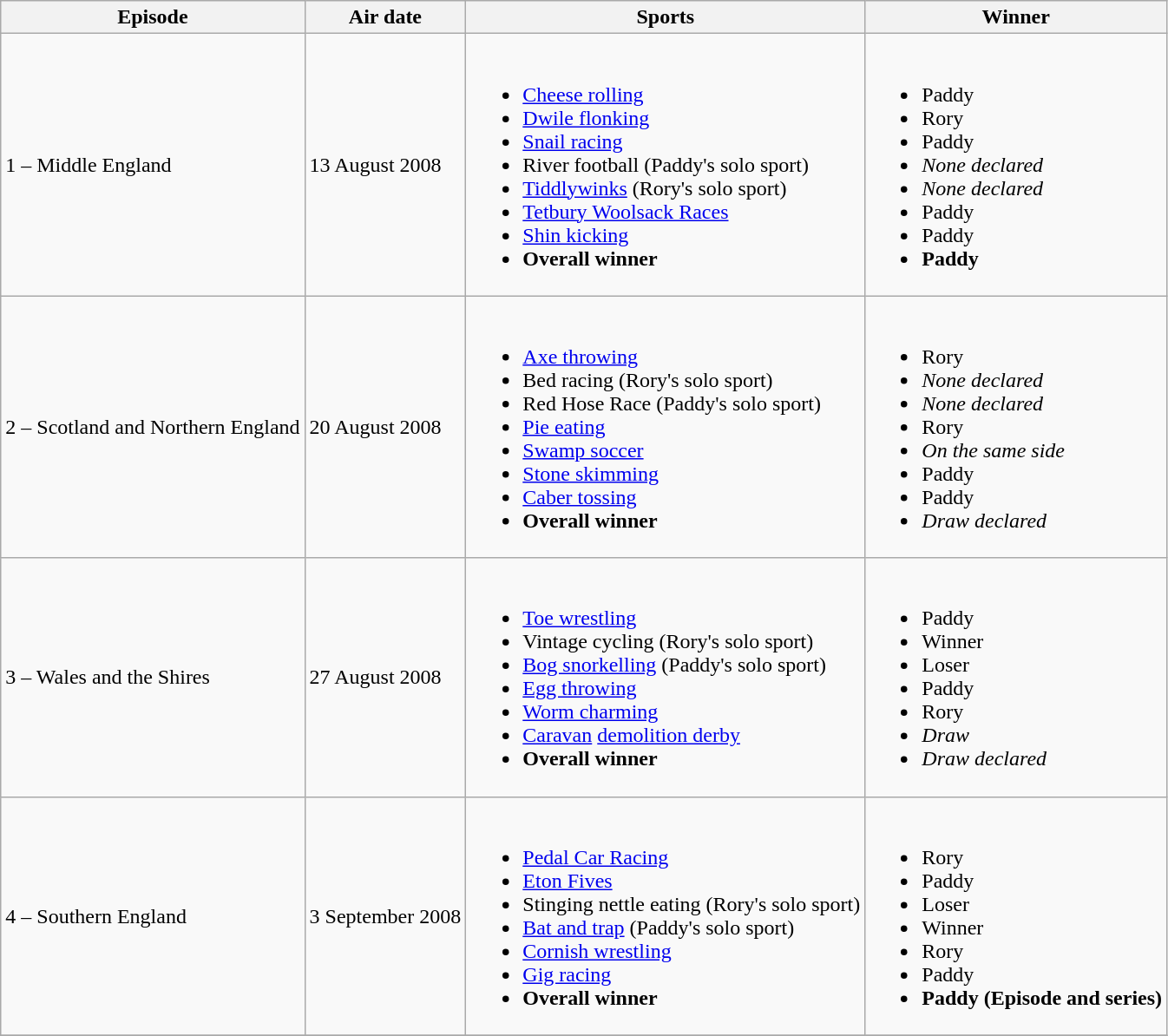<table class="wikitable">
<tr>
<th>Episode</th>
<th>Air date</th>
<th>Sports</th>
<th>Winner</th>
</tr>
<tr>
<td>1 – Middle England</td>
<td>13 August 2008</td>
<td><br><ul><li><a href='#'>Cheese rolling</a></li><li><a href='#'>Dwile flonking</a></li><li><a href='#'>Snail racing</a></li><li>River football (Paddy's solo sport)</li><li><a href='#'>Tiddlywinks</a> (Rory's solo sport)</li><li><a href='#'>Tetbury Woolsack Races</a></li><li><a href='#'>Shin kicking</a></li><li><strong>Overall winner</strong></li></ul></td>
<td><br><ul><li>Paddy</li><li>Rory</li><li>Paddy</li><li><em>None declared</em></li><li><em>None declared</em></li><li>Paddy</li><li>Paddy</li><li><strong>Paddy</strong></li></ul></td>
</tr>
<tr>
<td>2 – Scotland and Northern England</td>
<td>20 August 2008</td>
<td><br><ul><li><a href='#'>Axe throwing</a></li><li>Bed racing (Rory's solo sport)</li><li>Red Hose Race (Paddy's solo sport)</li><li><a href='#'>Pie eating</a></li><li><a href='#'>Swamp soccer</a></li><li><a href='#'>Stone skimming</a></li><li><a href='#'>Caber tossing</a></li><li><strong>Overall winner</strong></li></ul></td>
<td><br><ul><li>Rory</li><li><em>None declared</em></li><li><em>None declared</em></li><li>Rory</li><li><em>On the same side</em></li><li>Paddy</li><li>Paddy</li><li><em>Draw declared</em></li></ul></td>
</tr>
<tr>
<td>3 – Wales and the Shires</td>
<td>27 August 2008</td>
<td><br><ul><li><a href='#'>Toe wrestling</a></li><li>Vintage cycling (Rory's solo sport)</li><li><a href='#'>Bog snorkelling</a> (Paddy's solo sport)</li><li><a href='#'>Egg throwing</a></li><li><a href='#'>Worm charming</a></li><li><a href='#'>Caravan</a> <a href='#'>demolition derby</a></li><li><strong>Overall winner</strong></li></ul></td>
<td><br><ul><li>Paddy</li><li>Winner</li><li>Loser</li><li>Paddy</li><li>Rory</li><li><em>Draw</em></li><li><em>Draw declared</em></li></ul></td>
</tr>
<tr>
<td>4 – Southern England</td>
<td>3 September 2008</td>
<td><br><ul><li><a href='#'>Pedal Car Racing</a></li><li><a href='#'>Eton Fives</a></li><li>Stinging nettle eating (Rory's solo sport)</li><li><a href='#'>Bat and trap</a> (Paddy's solo sport)</li><li><a href='#'>Cornish wrestling</a></li><li><a href='#'>Gig racing</a></li><li><strong>Overall winner</strong></li></ul></td>
<td><br><ul><li>Rory</li><li>Paddy</li><li>Loser</li><li>Winner</li><li>Rory</li><li>Paddy</li><li><strong>Paddy (Episode and series)</strong></li></ul></td>
</tr>
<tr>
</tr>
</table>
